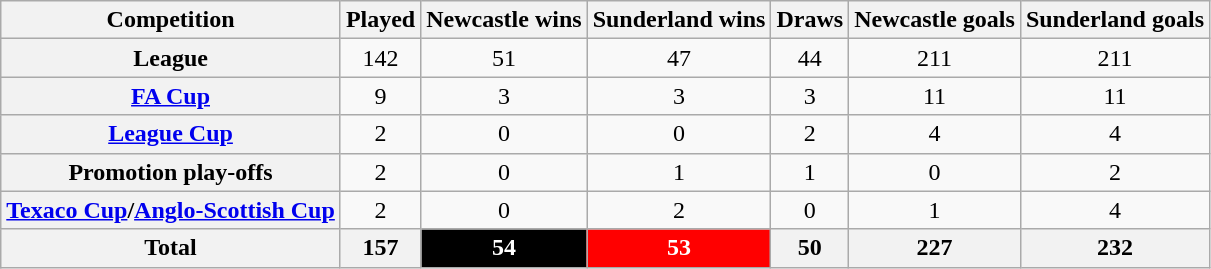<table class="wikitable sortable plainrowheaders" style="text-align: center;">
<tr>
<th>Competition</th>
<th>Played</th>
<th>Newcastle wins</th>
<th>Sunderland wins</th>
<th>Draws</th>
<th>Newcastle goals</th>
<th>Sunderland goals</th>
</tr>
<tr>
<th scope="row">League</th>
<td>142</td>
<td>51</td>
<td>47</td>
<td>44</td>
<td>211</td>
<td>211</td>
</tr>
<tr>
<th scope="row"><a href='#'>FA Cup</a></th>
<td>9</td>
<td>3</td>
<td>3</td>
<td>3</td>
<td>11</td>
<td>11</td>
</tr>
<tr>
<th scope="row"><a href='#'>League Cup</a></th>
<td>2</td>
<td>0</td>
<td>0</td>
<td>2</td>
<td>4</td>
<td>4</td>
</tr>
<tr>
<th scope="row">Promotion play-offs</th>
<td>2</td>
<td>0</td>
<td>1</td>
<td>1</td>
<td>0</td>
<td>2</td>
</tr>
<tr>
<th scope="row"><a href='#'>Texaco Cup</a>/<a href='#'>Anglo-Scottish Cup</a></th>
<td>2</td>
<td>0</td>
<td>2</td>
<td>0</td>
<td>1</td>
<td>4</td>
</tr>
<tr>
<th>Total</th>
<th>157</th>
<th style="text-align:center; color:#FFFFFF; background:#000000;">54</th>
<th style="text-align:center; color:#FFFFFF; background:#FF0000;">53</th>
<th>50</th>
<th>227</th>
<th>232</th>
</tr>
</table>
